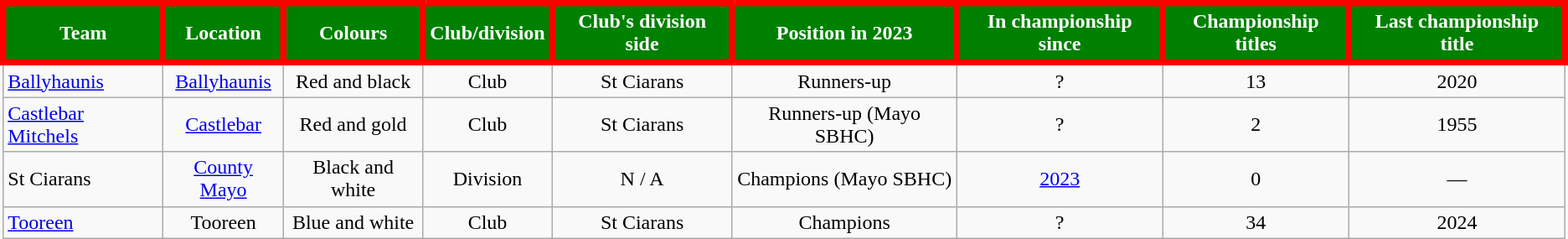<table class="wikitable sortable" style="text-align:center">
<tr>
<th style="background:green;color: white;border:5px solid red">Team</th>
<th style="background:green;color: white;border:5px solid red">Location</th>
<th style="background:green;color: white;border:5px solid red">Colours</th>
<th style="background:green;color: white;border:5px solid red">Club/division</th>
<th style="background:green;color: white;border:5px solid red">Club's division side</th>
<th style="background:green;color: white;border:5px solid red">Position in 2023</th>
<th style="background:green;color: white;border:5px solid red">In championship since</th>
<th style="background:green;color: white;border:5px solid red">Championship titles</th>
<th style="background:green;color: white;border:5px solid red">Last championship title</th>
</tr>
<tr>
<td style="text-align:left"> <a href='#'>Ballyhaunis</a></td>
<td><a href='#'>Ballyhaunis</a></td>
<td>Red and black</td>
<td>Club</td>
<td>St Ciarans</td>
<td>Runners-up</td>
<td>?</td>
<td>13</td>
<td>2020</td>
</tr>
<tr>
<td style="text-align:left"> <a href='#'>Castlebar Mitchels</a></td>
<td><a href='#'>Castlebar</a></td>
<td>Red and gold</td>
<td>Club</td>
<td>St Ciarans</td>
<td>Runners-up (Mayo SBHC)</td>
<td>?</td>
<td>2</td>
<td>1955</td>
</tr>
<tr>
<td style="text-align:left"> St Ciarans</td>
<td><a href='#'>County Mayo</a></td>
<td>Black and white</td>
<td>Division</td>
<td>N / A</td>
<td>Champions (Mayo SBHC)</td>
<td><a href='#'>2023</a></td>
<td>0</td>
<td>—</td>
</tr>
<tr>
<td style="text-align:left"> <a href='#'>Tooreen</a></td>
<td>Tooreen</td>
<td>Blue and white</td>
<td>Club</td>
<td>St Ciarans</td>
<td>Champions</td>
<td>?</td>
<td>34</td>
<td>2024</td>
</tr>
</table>
